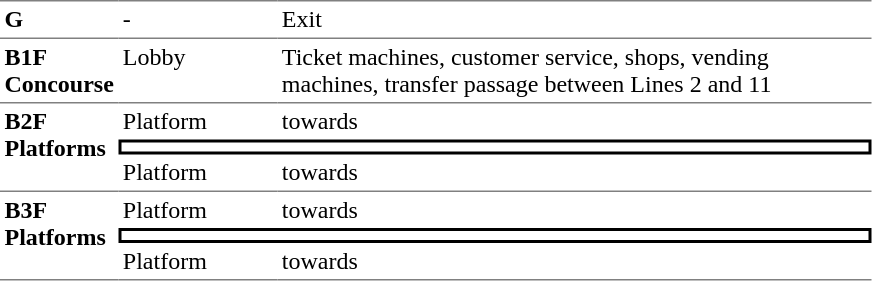<table table border=0 cellspacing=0 cellpadding=3>
<tr>
<td style="border-top:solid 1px gray;" width=50 valign=top><strong>G</strong></td>
<td style="border-top:solid 1px gray;" width=100 valign=top>-</td>
<td style="border-top:solid 1px gray;" width=390 valign=top>Exit</td>
</tr>
<tr>
<td style="border-bottom:solid 1px gray; border-top:solid 1px gray;" valign=top width=50><strong>B1F<br>Concourse</strong></td>
<td style="border-bottom:solid 1px gray; border-top:solid 1px gray;" valign=top width=100>Lobby</td>
<td style="border-bottom:solid 1px gray; border-top:solid 1px gray;" valign=top width=390>Ticket machines, customer service, shops, vending machines, transfer passage between Lines 2 and 11</td>
</tr>
<tr>
<td style="border-bottom:solid 1px gray;" rowspan="3" valign=top><strong>B2F<br>  Platforms</strong></td>
<td>Platform</td>
<td>  towards  </td>
</tr>
<tr>
<td style="border-right:solid 2px black;border-left:solid 2px black;border-top:solid 2px black;border-bottom:solid 2px black;text-align:center;" colspan=2></td>
</tr>
<tr>
<td style="border-bottom:solid 1px gray;">Platform</td>
<td style="border-bottom:solid 1px gray;">  towards   </td>
</tr>
<tr>
<td style="border-bottom:solid 1px gray;" rowspan="3" valign=top><strong>B3F<br> Platforms</strong></td>
<td>Platform</td>
<td>  towards  </td>
</tr>
<tr>
<td style="border-right:solid 2px black;border-left:solid 2px black;border-top:solid 2px black;border-bottom:solid 2px black;text-align:center;" colspan=2></td>
</tr>
<tr>
<td style="border-bottom:solid 1px gray;">Platform</td>
<td style="border-bottom:solid 1px gray;">  towards   </td>
</tr>
</table>
